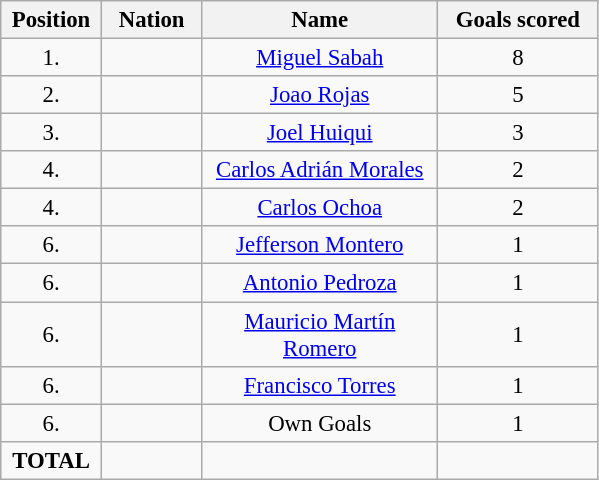<table class="wikitable" style="font-size: 95%; text-align: center;">
<tr>
<th width=60>Position</th>
<th width=60>Nation</th>
<th width=150>Name</th>
<th width=100>Goals scored</th>
</tr>
<tr>
<td>1.</td>
<td></td>
<td><a href='#'>Miguel Sabah</a></td>
<td>8</td>
</tr>
<tr>
<td>2.</td>
<td></td>
<td><a href='#'>Joao Rojas</a></td>
<td>5</td>
</tr>
<tr>
<td>3.</td>
<td></td>
<td><a href='#'>Joel Huiqui</a></td>
<td>3</td>
</tr>
<tr>
<td>4.</td>
<td></td>
<td><a href='#'>Carlos Adrián Morales</a></td>
<td>2</td>
</tr>
<tr>
<td>4.</td>
<td></td>
<td><a href='#'>Carlos Ochoa</a></td>
<td>2</td>
</tr>
<tr>
<td>6.</td>
<td></td>
<td><a href='#'>Jefferson Montero</a></td>
<td>1</td>
</tr>
<tr>
<td>6.</td>
<td></td>
<td><a href='#'>Antonio Pedroza</a></td>
<td>1</td>
</tr>
<tr>
<td>6.</td>
<td></td>
<td><a href='#'>Mauricio Martín Romero</a></td>
<td>1</td>
</tr>
<tr>
<td>6.</td>
<td></td>
<td><a href='#'>Francisco Torres</a></td>
<td>1</td>
</tr>
<tr>
<td>6.</td>
<td></td>
<td>Own Goals</td>
<td>1</td>
</tr>
<tr>
<td><strong>TOTAL</strong></td>
<td></td>
<td></td>
<td></td>
</tr>
</table>
